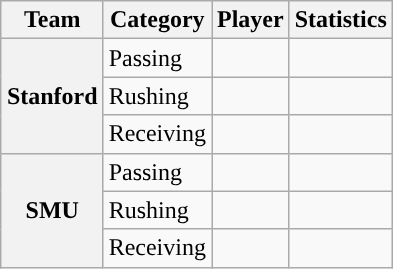<table class="wikitable" style="float:right">
<tr>
<th>Team</th>
<th>Category</th>
<th>Player</th>
<th>Statistics</th>
</tr>
<tr>
<th rowspan=3>Stanford</th>
<td>Passing</td>
<td></td>
<td></td>
</tr>
<tr>
<td>Rushing</td>
<td></td>
<td></td>
</tr>
<tr>
<td>Receiving</td>
<td></td>
<td></td>
</tr>
<tr>
<th rowspan=3>SMU</th>
<td>Passing</td>
<td></td>
<td></td>
</tr>
<tr>
<td>Rushing</td>
<td></td>
<td></td>
</tr>
<tr>
<td>Receiving</td>
<td></td>
<td></td>
</tr>
</table>
